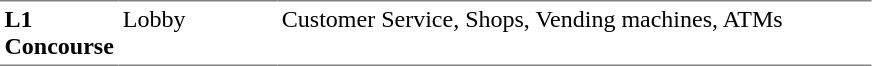<table table border=0 cellspacing=0 cellpadding=3>
<tr>
<td style="border-bottom:solid 1px gray; border-top:solid 1px gray;" valign=top width=50><strong>L1<br>Concourse</strong></td>
<td style="border-bottom:solid 1px gray; border-top:solid 1px gray;" valign=top width=100>Lobby</td>
<td style="border-bottom:solid 1px gray; border-top:solid 1px gray;" valign=top width=390>Customer Service, Shops, Vending machines, ATMs</td>
</tr>
</table>
